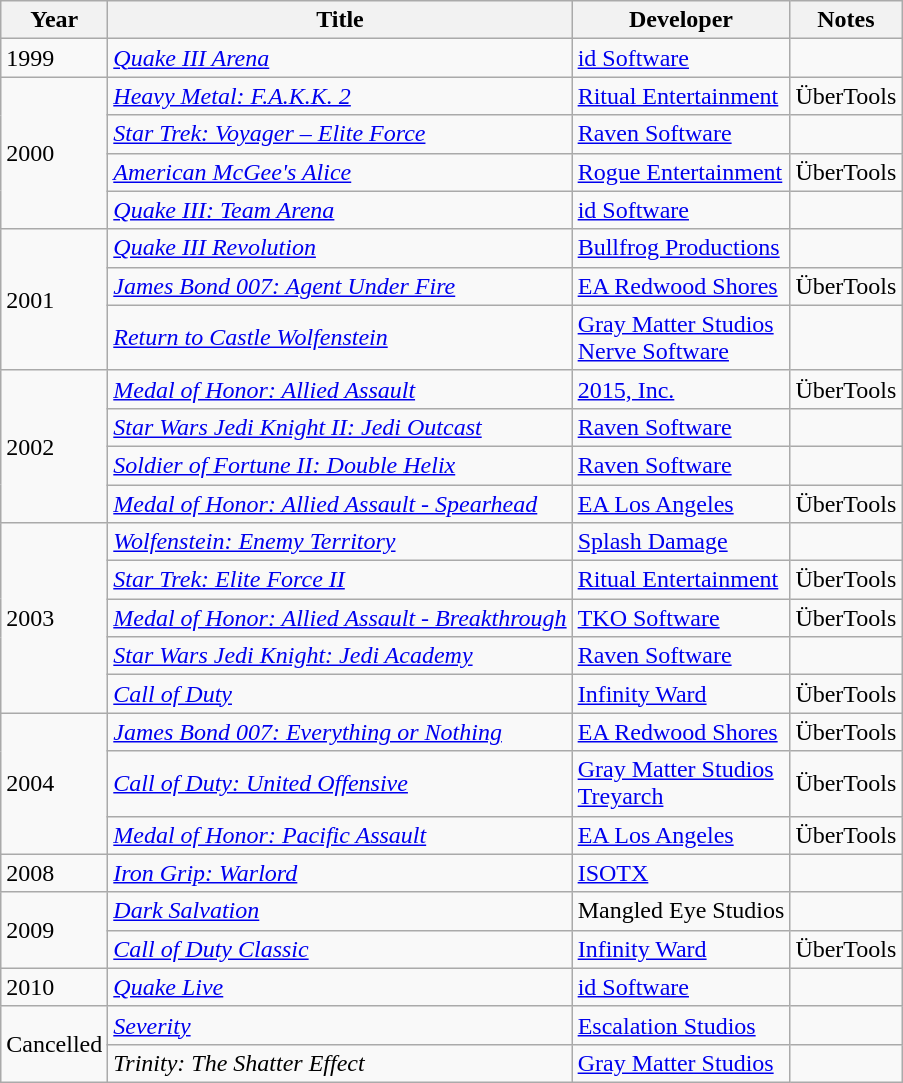<table class="wikitable sortable">
<tr>
<th>Year</th>
<th>Title</th>
<th>Developer</th>
<th>Notes</th>
</tr>
<tr>
<td>1999</td>
<td><em><a href='#'>Quake III Arena</a></em></td>
<td><a href='#'>id Software</a></td>
<td></td>
</tr>
<tr>
<td rowspan="4">2000</td>
<td><em><a href='#'>Heavy Metal: F.A.K.K. 2</a></em></td>
<td><a href='#'>Ritual Entertainment</a></td>
<td>ÜberTools</td>
</tr>
<tr>
<td><em><a href='#'>Star Trek: Voyager – Elite Force</a></em></td>
<td><a href='#'>Raven Software</a></td>
<td></td>
</tr>
<tr>
<td><em><a href='#'>American McGee's Alice</a></em></td>
<td><a href='#'>Rogue Entertainment</a></td>
<td>ÜberTools</td>
</tr>
<tr>
<td><em><a href='#'>Quake III: Team Arena</a></em></td>
<td><a href='#'>id Software</a></td>
<td></td>
</tr>
<tr>
<td rowspan="3">2001</td>
<td><em><a href='#'>Quake III Revolution</a></em></td>
<td><a href='#'>Bullfrog Productions</a></td>
<td></td>
</tr>
<tr>
<td><em><a href='#'>James Bond 007: Agent Under Fire</a></em></td>
<td><a href='#'>EA Redwood Shores</a></td>
<td>ÜberTools</td>
</tr>
<tr>
<td><em><a href='#'>Return to Castle Wolfenstein</a></em></td>
<td><a href='#'>Gray Matter Studios</a>  <br><a href='#'>Nerve Software</a> </td>
<td></td>
</tr>
<tr>
<td rowspan="4">2002</td>
<td><em><a href='#'>Medal of Honor: Allied Assault</a></em></td>
<td><a href='#'>2015, Inc.</a></td>
<td>ÜberTools</td>
</tr>
<tr>
<td><em><a href='#'>Star Wars Jedi Knight II: Jedi Outcast</a></em></td>
<td><a href='#'>Raven Software</a></td>
<td></td>
</tr>
<tr>
<td><em><a href='#'>Soldier of Fortune II: Double Helix</a></em></td>
<td><a href='#'>Raven Software</a></td>
<td></td>
</tr>
<tr>
<td><em><a href='#'>Medal of Honor: Allied Assault - Spearhead</a></em></td>
<td><a href='#'>EA Los Angeles</a></td>
<td>ÜberTools</td>
</tr>
<tr>
<td rowspan="5">2003</td>
<td><em><a href='#'>Wolfenstein: Enemy Territory</a></em></td>
<td><a href='#'>Splash Damage</a></td>
<td></td>
</tr>
<tr>
<td><em><a href='#'>Star Trek: Elite Force II</a></em></td>
<td><a href='#'>Ritual Entertainment</a></td>
<td>ÜberTools</td>
</tr>
<tr>
<td><em><a href='#'>Medal of Honor: Allied Assault - Breakthrough</a></em></td>
<td><a href='#'>TKO Software</a></td>
<td>ÜberTools</td>
</tr>
<tr>
<td><em><a href='#'>Star Wars Jedi Knight: Jedi Academy</a></em></td>
<td><a href='#'>Raven Software</a></td>
<td></td>
</tr>
<tr>
<td><em><a href='#'>Call of Duty</a></em></td>
<td><a href='#'>Infinity Ward</a></td>
<td>ÜberTools</td>
</tr>
<tr>
<td rowspan="3">2004</td>
<td><em><a href='#'>James Bond 007: Everything or Nothing</a></em></td>
<td><a href='#'>EA Redwood Shores</a></td>
<td>ÜberTools</td>
</tr>
<tr>
<td><em><a href='#'>Call of Duty: United Offensive</a></em></td>
<td><a href='#'>Gray Matter Studios</a><br><a href='#'>Treyarch</a></td>
<td>ÜberTools</td>
</tr>
<tr>
<td><em><a href='#'>Medal of Honor: Pacific Assault</a></em></td>
<td><a href='#'>EA Los Angeles</a></td>
<td>ÜberTools</td>
</tr>
<tr>
<td>2008</td>
<td><em><a href='#'>Iron Grip: Warlord</a></em></td>
<td><a href='#'>ISOTX</a></td>
<td></td>
</tr>
<tr>
<td rowspan=2>2009</td>
<td><em><a href='#'>Dark Salvation</a></em></td>
<td>Mangled Eye Studios</td>
<td></td>
</tr>
<tr>
<td><em><a href='#'>Call of Duty Classic</a></em></td>
<td><a href='#'>Infinity Ward</a></td>
<td>ÜberTools</td>
</tr>
<tr>
<td>2010</td>
<td><em><a href='#'>Quake Live</a></em></td>
<td><a href='#'>id Software</a></td>
<td></td>
</tr>
<tr>
<td rowspan="2">Cancelled</td>
<td><em><a href='#'>Severity</a></em></td>
<td><a href='#'>Escalation Studios</a></td>
<td></td>
</tr>
<tr>
<td><em>Trinity: The Shatter Effect</em></td>
<td><a href='#'>Gray Matter Studios</a></td>
<td></td>
</tr>
</table>
